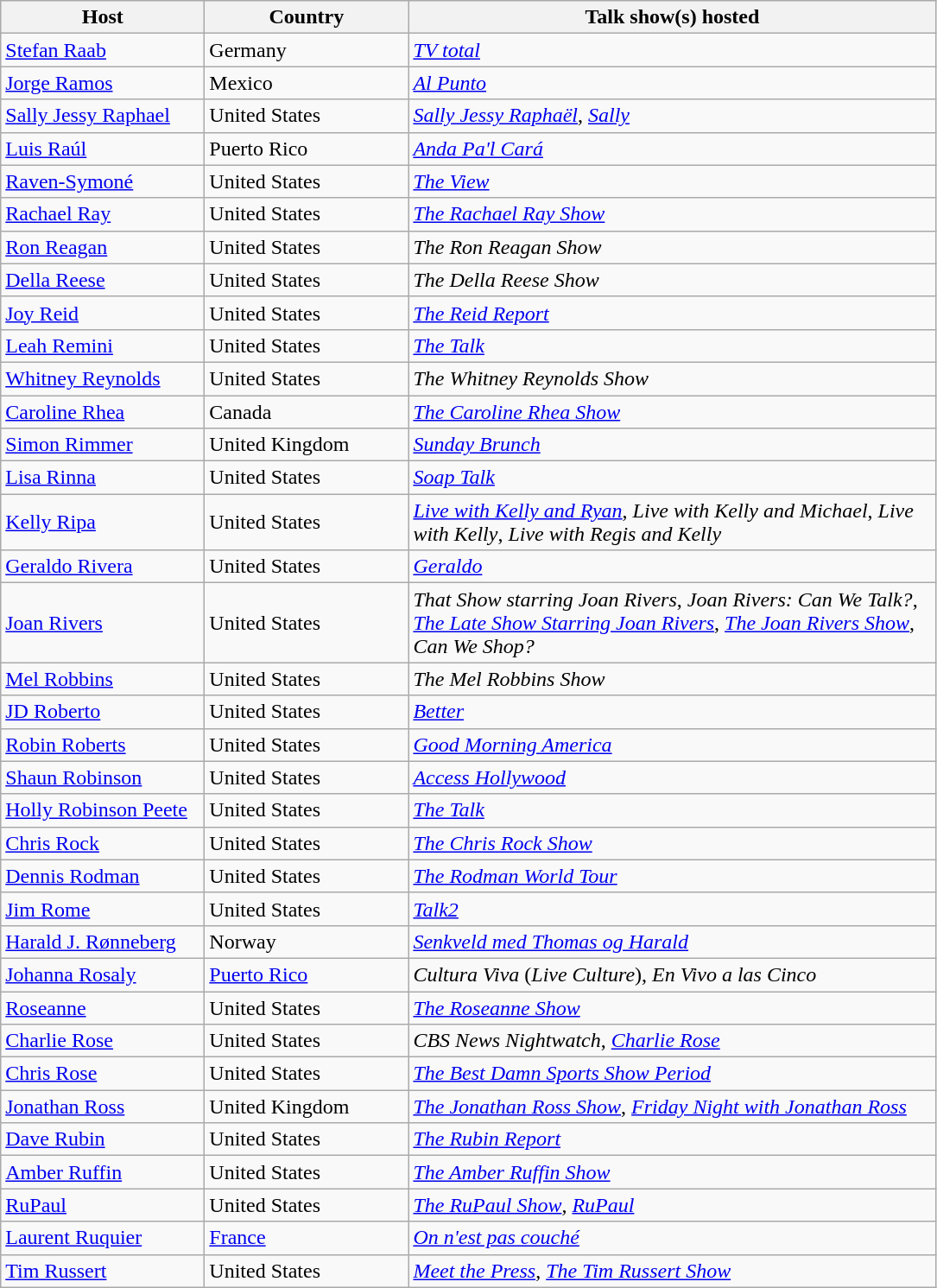<table class="wikitable">
<tr>
<th width="150">Host</th>
<th width="150">Country</th>
<th width="400">Talk show(s) hosted</th>
</tr>
<tr>
<td><a href='#'>Stefan Raab</a></td>
<td> Germany</td>
<td><em><a href='#'>TV total</a></em></td>
</tr>
<tr>
<td><a href='#'>Jorge Ramos</a></td>
<td> Mexico</td>
<td><em><a href='#'>Al Punto</a></em></td>
</tr>
<tr>
<td><a href='#'>Sally Jessy Raphael</a></td>
<td> United States</td>
<td><em><a href='#'>Sally Jessy Raphaël</a></em>, <em><a href='#'>Sally</a></em></td>
</tr>
<tr>
<td><a href='#'>Luis Raúl</a></td>
<td> Puerto Rico</td>
<td><em><a href='#'>Anda Pa'l Cará</a></em></td>
</tr>
<tr>
<td><a href='#'>Raven-Symoné</a></td>
<td> United States</td>
<td><em><a href='#'>The View</a></em></td>
</tr>
<tr>
<td><a href='#'>Rachael Ray</a></td>
<td> United States</td>
<td><em><a href='#'>The Rachael Ray Show</a></em></td>
</tr>
<tr>
<td><a href='#'>Ron Reagan</a></td>
<td> United States</td>
<td><em>The Ron Reagan Show</em></td>
</tr>
<tr>
<td><a href='#'>Della Reese</a></td>
<td> United States</td>
<td><em>The Della Reese Show</em></td>
</tr>
<tr>
<td><a href='#'>Joy Reid</a></td>
<td> United States</td>
<td><em><a href='#'>The Reid Report</a></em></td>
</tr>
<tr>
<td><a href='#'>Leah Remini</a></td>
<td> United States</td>
<td><em><a href='#'>The Talk</a></em></td>
</tr>
<tr>
<td><a href='#'>Whitney Reynolds</a></td>
<td> United States</td>
<td><em>The Whitney Reynolds Show</em></td>
</tr>
<tr>
<td><a href='#'>Caroline Rhea</a></td>
<td> Canada</td>
<td><em><a href='#'>The Caroline Rhea Show</a></em></td>
</tr>
<tr>
<td><a href='#'>Simon Rimmer</a></td>
<td> United Kingdom</td>
<td><em><a href='#'>Sunday Brunch</a></em></td>
</tr>
<tr>
<td><a href='#'>Lisa Rinna</a></td>
<td> United States</td>
<td><em><a href='#'>Soap Talk</a></em></td>
</tr>
<tr>
<td><a href='#'>Kelly Ripa</a></td>
<td> United States</td>
<td><em><a href='#'>Live with Kelly and Ryan</a></em>, <em>Live with Kelly and Michael</em>, <em>Live with Kelly</em>, <em>Live with Regis and Kelly</em></td>
</tr>
<tr>
<td><a href='#'>Geraldo Rivera</a></td>
<td> United States</td>
<td><em><a href='#'>Geraldo</a></em></td>
</tr>
<tr>
<td><a href='#'>Joan Rivers</a></td>
<td> United States</td>
<td><em>That Show starring Joan Rivers</em>, <em>Joan Rivers: Can We Talk?</em>, <em><a href='#'>The Late Show Starring Joan Rivers</a></em>, <em><a href='#'>The Joan Rivers Show</a></em>, <em>Can We Shop?</em></td>
</tr>
<tr>
<td><a href='#'>Mel Robbins</a></td>
<td> United States</td>
<td><em>The Mel Robbins Show</em></td>
</tr>
<tr>
<td><a href='#'>JD Roberto</a></td>
<td> United States</td>
<td><em><a href='#'>Better</a></em></td>
</tr>
<tr>
<td><a href='#'>Robin Roberts</a></td>
<td> United States</td>
<td><em><a href='#'>Good Morning America</a></em></td>
</tr>
<tr>
<td><a href='#'>Shaun Robinson</a></td>
<td> United States</td>
<td><em><a href='#'>Access Hollywood</a></em></td>
</tr>
<tr>
<td><a href='#'>Holly Robinson Peete</a></td>
<td> United States</td>
<td><em><a href='#'>The Talk</a></em></td>
</tr>
<tr>
<td><a href='#'>Chris Rock</a></td>
<td> United States</td>
<td><em><a href='#'>The Chris Rock Show</a></em></td>
</tr>
<tr>
<td><a href='#'>Dennis Rodman</a></td>
<td> United States</td>
<td><em><a href='#'>The Rodman World Tour</a></em></td>
</tr>
<tr>
<td><a href='#'>Jim Rome</a></td>
<td> United States</td>
<td><em><a href='#'>Talk2</a></em></td>
</tr>
<tr>
<td><a href='#'>Harald J. Rønneberg</a></td>
<td> Norway</td>
<td><em><a href='#'>Senkveld med Thomas og Harald</a></em></td>
</tr>
<tr>
<td><a href='#'>Johanna Rosaly</a></td>
<td> <a href='#'>Puerto Rico</a></td>
<td><em>Cultura Viva</em> (<em>Live Culture</em>), <em>En Vivo a las Cinco</em></td>
</tr>
<tr>
<td><a href='#'>Roseanne</a></td>
<td> United States</td>
<td><em><a href='#'>The Roseanne Show</a></em></td>
</tr>
<tr>
<td><a href='#'>Charlie Rose</a></td>
<td> United States</td>
<td><em>CBS News Nightwatch</em>, <em><a href='#'>Charlie Rose</a></em></td>
</tr>
<tr>
<td><a href='#'>Chris Rose</a></td>
<td> United States</td>
<td><em><a href='#'>The Best Damn Sports Show Period</a></em></td>
</tr>
<tr>
<td><a href='#'>Jonathan Ross</a></td>
<td> United Kingdom</td>
<td><em><a href='#'>The Jonathan Ross Show</a></em>, <em><a href='#'>Friday Night with Jonathan Ross</a></em></td>
</tr>
<tr>
<td><a href='#'>Dave Rubin</a></td>
<td> United States</td>
<td><em><a href='#'>The Rubin Report</a></em></td>
</tr>
<tr>
<td><a href='#'>Amber Ruffin</a></td>
<td> United States</td>
<td><em><a href='#'>The Amber Ruffin Show</a></em></td>
</tr>
<tr>
<td><a href='#'>RuPaul</a></td>
<td> United States</td>
<td><em><a href='#'>The RuPaul Show</a></em>, <em><a href='#'>RuPaul</a></em></td>
</tr>
<tr>
<td><a href='#'>Laurent Ruquier</a></td>
<td> <a href='#'>France</a></td>
<td><em><a href='#'>On n'est pas couché</a></em></td>
</tr>
<tr>
<td><a href='#'>Tim Russert</a></td>
<td> United States</td>
<td><em><a href='#'>Meet the Press</a></em>, <em><a href='#'>The Tim Russert Show</a></em></td>
</tr>
</table>
